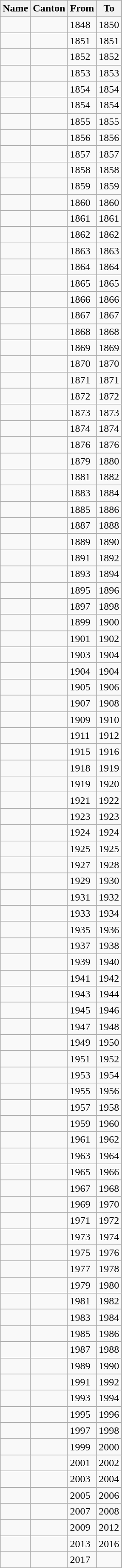<table class="wikitable sortable">
<tr>
<th>Name</th>
<th>Canton</th>
<th>From</th>
<th>To</th>
</tr>
<tr>
<td></td>
<td></td>
<td>1848</td>
<td>1850</td>
</tr>
<tr>
<td></td>
<td></td>
<td>1851</td>
<td>1851</td>
</tr>
<tr>
<td></td>
<td></td>
<td>1852</td>
<td>1852</td>
</tr>
<tr>
<td></td>
<td></td>
<td>1853</td>
<td>1853</td>
</tr>
<tr>
<td></td>
<td></td>
<td>1854</td>
<td>1854</td>
</tr>
<tr>
<td></td>
<td></td>
<td>1854</td>
<td>1854</td>
</tr>
<tr>
<td></td>
<td></td>
<td>1855</td>
<td>1855</td>
</tr>
<tr>
<td></td>
<td></td>
<td>1856</td>
<td>1856</td>
</tr>
<tr>
<td></td>
<td></td>
<td>1857</td>
<td>1857</td>
</tr>
<tr>
<td></td>
<td></td>
<td>1858</td>
<td>1858</td>
</tr>
<tr>
<td></td>
<td></td>
<td>1859</td>
<td>1859</td>
</tr>
<tr>
<td></td>
<td></td>
<td>1860</td>
<td>1860</td>
</tr>
<tr>
<td></td>
<td></td>
<td>1861</td>
<td>1861</td>
</tr>
<tr>
<td></td>
<td></td>
<td>1862</td>
<td>1862</td>
</tr>
<tr>
<td></td>
<td></td>
<td>1863</td>
<td>1863</td>
</tr>
<tr>
<td></td>
<td></td>
<td>1864</td>
<td>1864</td>
</tr>
<tr>
<td></td>
<td></td>
<td>1865</td>
<td>1865</td>
</tr>
<tr>
<td></td>
<td></td>
<td>1866</td>
<td>1866</td>
</tr>
<tr>
<td></td>
<td></td>
<td>1867</td>
<td>1867</td>
</tr>
<tr>
<td></td>
<td></td>
<td>1868</td>
<td>1868</td>
</tr>
<tr>
<td></td>
<td></td>
<td>1869</td>
<td>1869</td>
</tr>
<tr>
<td></td>
<td></td>
<td>1870</td>
<td>1870</td>
</tr>
<tr>
<td></td>
<td></td>
<td>1871</td>
<td>1871</td>
</tr>
<tr>
<td></td>
<td></td>
<td>1872</td>
<td>1872</td>
</tr>
<tr>
<td></td>
<td></td>
<td>1873</td>
<td>1873</td>
</tr>
<tr>
<td></td>
<td></td>
<td>1874</td>
<td>1874</td>
</tr>
<tr>
<td></td>
<td></td>
<td>1876</td>
<td>1876</td>
</tr>
<tr>
<td></td>
<td></td>
<td>1879</td>
<td>1880</td>
</tr>
<tr>
<td></td>
<td></td>
<td>1881</td>
<td>1882</td>
</tr>
<tr>
<td></td>
<td></td>
<td>1883</td>
<td>1884</td>
</tr>
<tr>
<td></td>
<td></td>
<td>1885</td>
<td>1886</td>
</tr>
<tr>
<td></td>
<td></td>
<td>1887</td>
<td>1888</td>
</tr>
<tr>
<td></td>
<td></td>
<td>1889</td>
<td>1890</td>
</tr>
<tr>
<td></td>
<td></td>
<td>1891</td>
<td>1892</td>
</tr>
<tr>
<td></td>
<td></td>
<td>1893</td>
<td>1894</td>
</tr>
<tr>
<td></td>
<td></td>
<td>1895</td>
<td>1896</td>
</tr>
<tr>
<td></td>
<td></td>
<td>1897</td>
<td>1898</td>
</tr>
<tr>
<td></td>
<td></td>
<td>1899</td>
<td>1900</td>
</tr>
<tr>
<td></td>
<td></td>
<td>1901</td>
<td>1902</td>
</tr>
<tr>
<td></td>
<td></td>
<td>1903</td>
<td>1904</td>
</tr>
<tr>
<td></td>
<td></td>
<td>1904</td>
<td>1904</td>
</tr>
<tr>
<td></td>
<td></td>
<td>1905</td>
<td>1906</td>
</tr>
<tr>
<td></td>
<td></td>
<td>1907</td>
<td>1908</td>
</tr>
<tr>
<td></td>
<td></td>
<td>1909</td>
<td>1910</td>
</tr>
<tr>
<td></td>
<td></td>
<td>1911</td>
<td>1912</td>
</tr>
<tr>
<td></td>
<td></td>
<td>1915</td>
<td>1916</td>
</tr>
<tr>
<td></td>
<td></td>
<td>1918</td>
<td>1919</td>
</tr>
<tr>
<td></td>
<td></td>
<td>1919</td>
<td>1920</td>
</tr>
<tr>
<td></td>
<td></td>
<td>1921</td>
<td>1922</td>
</tr>
<tr>
<td></td>
<td></td>
<td>1923</td>
<td>1923</td>
</tr>
<tr>
<td></td>
<td></td>
<td>1924</td>
<td>1924</td>
</tr>
<tr>
<td></td>
<td></td>
<td>1925</td>
<td>1925</td>
</tr>
<tr>
<td></td>
<td></td>
<td>1927</td>
<td>1928</td>
</tr>
<tr>
<td></td>
<td></td>
<td>1929</td>
<td>1930</td>
</tr>
<tr>
<td></td>
<td></td>
<td>1931</td>
<td>1932</td>
</tr>
<tr>
<td></td>
<td></td>
<td>1933</td>
<td>1934</td>
</tr>
<tr>
<td></td>
<td></td>
<td>1935</td>
<td>1936</td>
</tr>
<tr>
<td></td>
<td></td>
<td>1937</td>
<td>1938</td>
</tr>
<tr>
<td></td>
<td></td>
<td>1939</td>
<td>1940</td>
</tr>
<tr>
<td></td>
<td></td>
<td>1941</td>
<td>1942</td>
</tr>
<tr>
<td></td>
<td></td>
<td>1943</td>
<td>1944</td>
</tr>
<tr>
<td></td>
<td></td>
<td>1945</td>
<td>1946</td>
</tr>
<tr>
<td></td>
<td></td>
<td>1947</td>
<td>1948</td>
</tr>
<tr>
<td></td>
<td></td>
<td>1949</td>
<td>1950</td>
</tr>
<tr>
<td></td>
<td></td>
<td>1951</td>
<td>1952</td>
</tr>
<tr>
<td></td>
<td></td>
<td>1953</td>
<td>1954</td>
</tr>
<tr>
<td></td>
<td></td>
<td>1955</td>
<td>1956</td>
</tr>
<tr>
<td></td>
<td></td>
<td>1957</td>
<td>1958</td>
</tr>
<tr>
<td></td>
<td></td>
<td>1959</td>
<td>1960</td>
</tr>
<tr>
<td></td>
<td></td>
<td>1961</td>
<td>1962</td>
</tr>
<tr>
<td></td>
<td></td>
<td>1963</td>
<td>1964</td>
</tr>
<tr>
<td></td>
<td></td>
<td>1965</td>
<td>1966</td>
</tr>
<tr>
<td></td>
<td></td>
<td>1967</td>
<td>1968</td>
</tr>
<tr>
<td></td>
<td></td>
<td>1969</td>
<td>1970</td>
</tr>
<tr>
<td></td>
<td></td>
<td>1971</td>
<td>1972</td>
</tr>
<tr>
<td></td>
<td></td>
<td>1973</td>
<td>1974</td>
</tr>
<tr>
<td></td>
<td></td>
<td>1975</td>
<td>1976</td>
</tr>
<tr>
<td></td>
<td></td>
<td>1977</td>
<td>1978</td>
</tr>
<tr>
<td></td>
<td></td>
<td>1979</td>
<td>1980</td>
</tr>
<tr>
<td></td>
<td></td>
<td>1981</td>
<td>1982</td>
</tr>
<tr>
<td></td>
<td></td>
<td>1983</td>
<td>1984</td>
</tr>
<tr>
<td></td>
<td></td>
<td>1985</td>
<td>1986</td>
</tr>
<tr>
<td></td>
<td></td>
<td>1987</td>
<td>1988</td>
</tr>
<tr>
<td></td>
<td></td>
<td>1989</td>
<td>1990</td>
</tr>
<tr>
<td></td>
<td></td>
<td>1991</td>
<td>1992</td>
</tr>
<tr>
<td></td>
<td></td>
<td>1993</td>
<td>1994</td>
</tr>
<tr>
<td></td>
<td></td>
<td>1995</td>
<td>1996</td>
</tr>
<tr>
<td></td>
<td></td>
<td>1997</td>
<td>1998</td>
</tr>
<tr>
<td></td>
<td></td>
<td>1999</td>
<td>2000</td>
</tr>
<tr>
<td></td>
<td></td>
<td>2001</td>
<td>2002</td>
</tr>
<tr>
<td></td>
<td></td>
<td>2003</td>
<td>2004</td>
</tr>
<tr>
<td></td>
<td></td>
<td>2005</td>
<td>2006</td>
</tr>
<tr>
<td></td>
<td></td>
<td>2007</td>
<td>2008</td>
</tr>
<tr>
<td></td>
<td></td>
<td>2009</td>
<td>2012</td>
</tr>
<tr>
<td></td>
<td></td>
<td>2013</td>
<td>2016</td>
</tr>
<tr>
<td></td>
<td></td>
<td>2017</td>
<td></td>
</tr>
</table>
